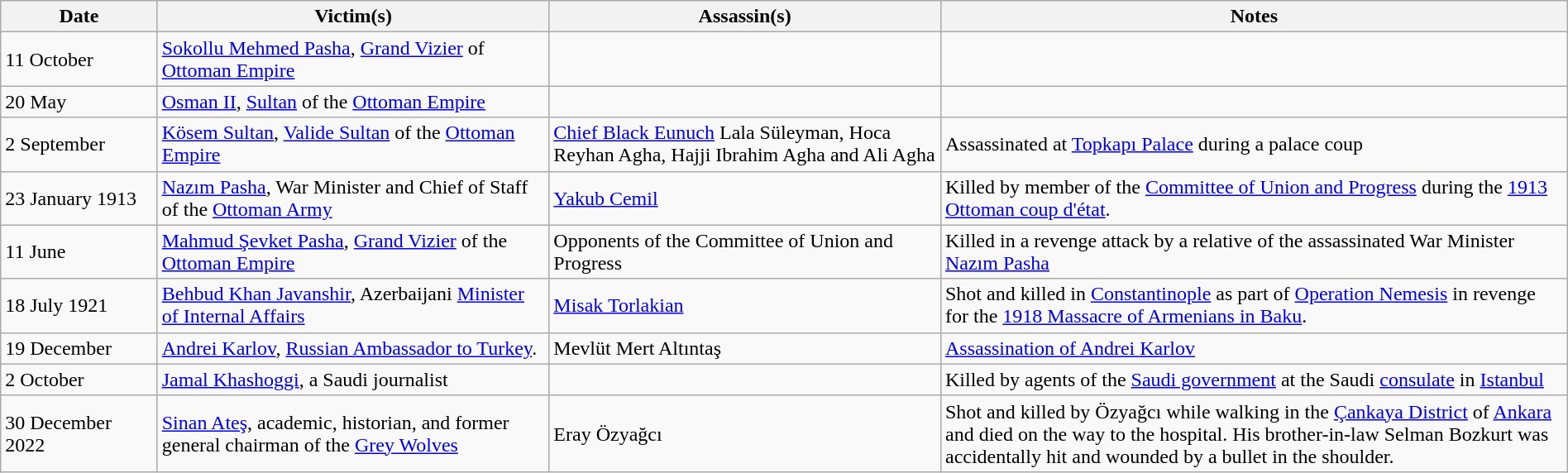<table class="wikitable sortable" style="width:100%">
<tr>
<th style="width:10%">Date</th>
<th style="width:25%">Victim(s)</th>
<th style="width:25%">Assassin(s)</th>
<th style="width:40%">Notes</th>
</tr>
<tr>
<td>11 October </td>
<td><a href='#'>Sokollu Mehmed Pasha</a>, <a href='#'>Grand Vizier</a> of <a href='#'>Ottoman Empire</a></td>
<td></td>
<td></td>
</tr>
<tr>
<td>20 May </td>
<td><a href='#'>Osman II</a>, <a href='#'>Sultan</a> of the <a href='#'>Ottoman Empire</a></td>
<td></td>
<td></td>
</tr>
<tr>
<td>2 September </td>
<td><a href='#'>Kösem Sultan</a>, <a href='#'>Valide Sultan</a> of the <a href='#'>Ottoman Empire</a></td>
<td><a href='#'>Chief Black Eunuch</a> Lala Süleyman, Hoca Reyhan Agha, Hajji Ibrahim Agha and Ali Agha</td>
<td>Assassinated at <a href='#'>Topkapı Palace</a> during a palace coup</td>
</tr>
<tr>
<td>23 January 1913</td>
<td><a href='#'>Nazım Pasha</a>, War Minister and Chief of Staff of the <a href='#'>Ottoman Army</a></td>
<td><a href='#'>Yakub Cemil</a></td>
<td>Killed by member of the <a href='#'>Committee of Union and Progress</a> during the <a href='#'>1913 Ottoman coup d'état</a>.</td>
</tr>
<tr>
<td>11 June </td>
<td><a href='#'>Mahmud Şevket Pasha</a>, <a href='#'>Grand Vizier</a> of the <a href='#'>Ottoman Empire</a></td>
<td>Opponents of the Committee of Union and Progress</td>
<td>Killed in a revenge attack by a relative of the assassinated War Minister <a href='#'>Nazım Pasha</a></td>
</tr>
<tr>
<td>18 July 1921</td>
<td><a href='#'>Behbud Khan Javanshir</a>, Azerbaijani <a href='#'>Minister of Internal Affairs</a></td>
<td><a href='#'>Misak Torlakian</a></td>
<td>Shot and killed in <a href='#'>Constantinople</a> as part of <a href='#'>Operation Nemesis</a> in revenge for the <a href='#'>1918 Massacre of Armenians in Baku</a>.</td>
</tr>
<tr>
<td>19 December </td>
<td><a href='#'>Andrei Karlov</a>, <a href='#'>Russian Ambassador to Turkey</a>.</td>
<td>Mevlüt Mert Altıntaş</td>
<td><a href='#'>Assassination of Andrei Karlov</a></td>
</tr>
<tr>
<td>2 October </td>
<td><a href='#'>Jamal Khashoggi</a>, a Saudi journalist</td>
<td></td>
<td>Killed by agents of the <a href='#'>Saudi government</a> at the Saudi <a href='#'>consulate</a> in <a href='#'>Istanbul</a></td>
</tr>
<tr>
<td>30 December 2022</td>
<td><a href='#'>Sinan Ateş</a>, academic, historian, and former general chairman of the <a href='#'>Grey Wolves</a></td>
<td>Eray Özyağcı</td>
<td>Shot and killed by Özyağcı while walking in the <a href='#'>Çankaya District</a> of <a href='#'>Ankara</a> and died on the way to the hospital. His brother-in-law Selman Bozkurt was accidentally hit and wounded by a bullet in the shoulder.</td>
</tr>
</table>
